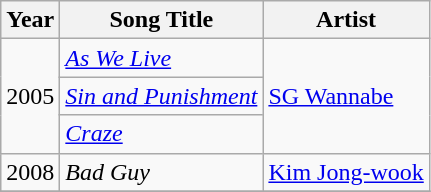<table class="wikitable">
<tr>
<th width=10>Year</th>
<th>Song Title</th>
<th>Artist</th>
</tr>
<tr>
<td rowspan=3>2005</td>
<td><em><a href='#'>As We Live</a></em></td>
<td rowspan=3><a href='#'>SG Wannabe</a></td>
</tr>
<tr>
<td><em><a href='#'>Sin and Punishment</a></em></td>
</tr>
<tr>
<td><em><a href='#'>Craze</a></em></td>
</tr>
<tr>
<td>2008</td>
<td><em>Bad Guy</em></td>
<td><a href='#'>Kim Jong-wook</a></td>
</tr>
<tr>
</tr>
</table>
